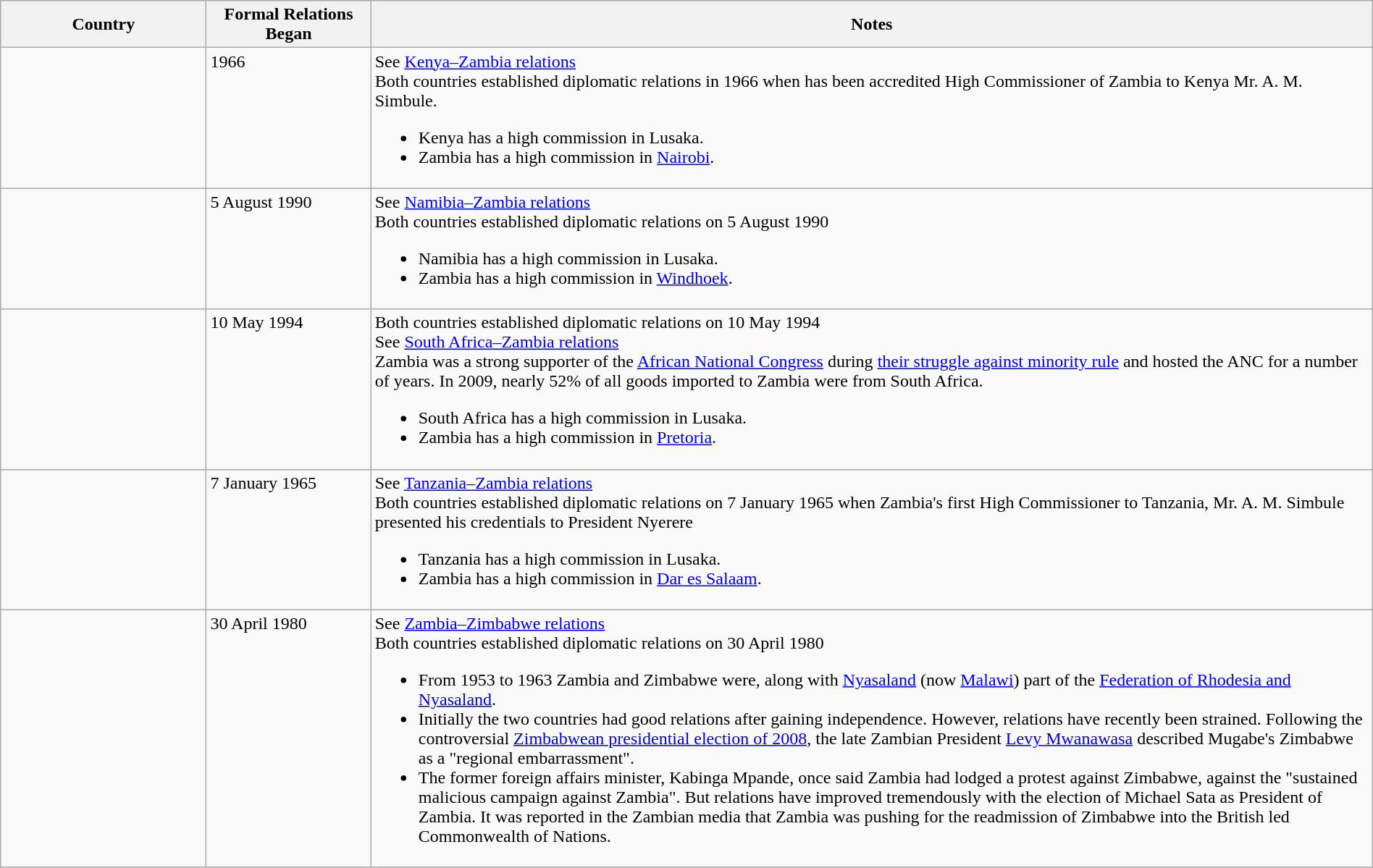<table class="wikitable sortable" style="width:100%; margin:auto;">
<tr>
<th style="width:15%;">Country</th>
<th style="width:12%;">Formal Relations Began</th>
<th>Notes</th>
</tr>
<tr valign="top">
<td></td>
<td>1966</td>
<td>See <a href='#'>Kenya–Zambia relations</a><br>Both countries established diplomatic relations in 1966 when has been accredited High Commissioner of Zambia to Kenya Mr. A. M. Simbule.<ul><li>Kenya has a high commission in Lusaka.</li><li>Zambia has a high commission in <a href='#'>Nairobi</a>.</li></ul></td>
</tr>
<tr valign="top">
<td></td>
<td>5 August 1990</td>
<td>See <a href='#'>Namibia–Zambia relations</a><br>Both countries established diplomatic relations on 5 August 1990<ul><li>Namibia has a high commission in Lusaka.</li><li>Zambia has a high commission in <a href='#'>Windhoek</a>.</li></ul></td>
</tr>
<tr valign="top">
<td></td>
<td>10 May 1994</td>
<td>Both countries established diplomatic relations on 10 May 1994<br>See <a href='#'>South Africa–Zambia relations</a><br>Zambia was a strong supporter of the <a href='#'>African National Congress</a> during <a href='#'>their struggle against minority rule</a> and hosted the ANC for a number of years. In 2009, nearly 52% of all goods imported to Zambia were from South Africa.<ul><li>South Africa has a high commission in Lusaka.</li><li>Zambia has a high commission in <a href='#'>Pretoria</a>.</li></ul></td>
</tr>
<tr valign="top">
<td></td>
<td>7 January 1965</td>
<td>See <a href='#'>Tanzania–Zambia relations</a><br>Both countries established diplomatic relations on 7 January 1965 when Zambia's first High Commissioner to Tanzania, Mr. A. M. Simbule presented his credentials to President Nyerere<ul><li>Tanzania has a high commission in Lusaka.</li><li>Zambia has a high commission in <a href='#'>Dar es Salaam</a>.</li></ul></td>
</tr>
<tr valign="top">
<td></td>
<td>30 April 1980</td>
<td>See <a href='#'>Zambia–Zimbabwe relations</a><br>Both countries established diplomatic relations on 30 April 1980<ul><li>From 1953 to 1963 Zambia and Zimbabwe were, along with <a href='#'>Nyasaland</a> (now <a href='#'>Malawi</a>) part of the <a href='#'>Federation of Rhodesia and Nyasaland</a>.</li><li>Initially the two countries had good relations after gaining independence. However, relations have recently been strained. Following the controversial <a href='#'>Zimbabwean presidential election of 2008</a>, the late Zambian President <a href='#'>Levy Mwanawasa</a> described Mugabe's Zimbabwe as a "regional embarrassment".</li><li>The former foreign affairs minister, Kabinga Mpande, once said Zambia had lodged a protest against Zimbabwe, against the "sustained malicious campaign against Zambia". But relations have improved tremendously with the election of Michael Sata as President of Zambia. It was reported in the Zambian media that Zambia was pushing for the readmission of Zimbabwe into the British led Commonwealth of Nations.</li></ul></td>
</tr>
</table>
